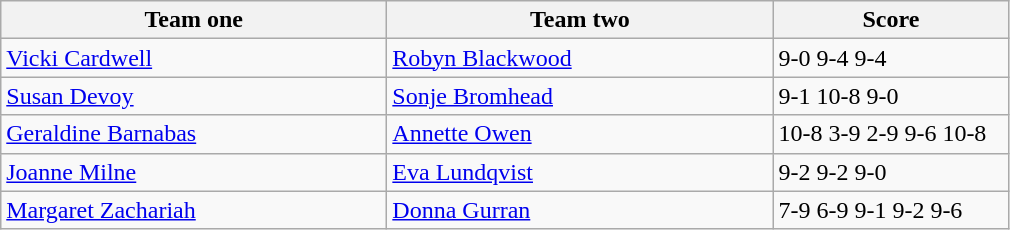<table class="wikitable">
<tr>
<th width=250>Team one</th>
<th width=250>Team two</th>
<th width=150>Score</th>
</tr>
<tr>
<td> <a href='#'>Vicki Cardwell</a></td>
<td> <a href='#'>Robyn Blackwood</a></td>
<td>9-0 9-4 9-4</td>
</tr>
<tr>
<td> <a href='#'>Susan Devoy</a></td>
<td> <a href='#'>Sonje Bromhead</a></td>
<td>9-1 10-8 9-0</td>
</tr>
<tr>
<td> <a href='#'>Geraldine Barnabas</a></td>
<td> <a href='#'>Annette Owen</a></td>
<td>10-8 3-9 2-9 9-6 10-8</td>
</tr>
<tr>
<td> <a href='#'>Joanne Milne</a></td>
<td> <a href='#'>Eva Lundqvist</a></td>
<td>9-2 9-2 9-0</td>
</tr>
<tr>
<td> <a href='#'>Margaret Zachariah</a></td>
<td> <a href='#'>Donna Gurran</a></td>
<td>7-9 6-9 9-1 9-2 9-6</td>
</tr>
</table>
